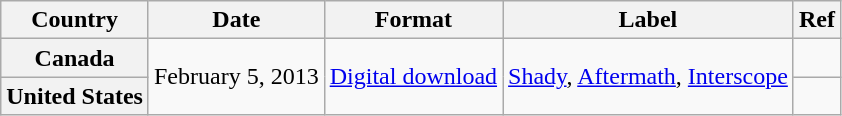<table class="wikitable plainrowheaders">
<tr>
<th scope="col">Country</th>
<th scope="col">Date</th>
<th scope="col">Format</th>
<th scope="col">Label</th>
<th scope="col">Ref</th>
</tr>
<tr>
<th scope="row">Canada</th>
<td rowspan="2">February 5, 2013</td>
<td rowspan="2"><a href='#'>Digital download</a></td>
<td rowspan="2"><a href='#'>Shady</a>, <a href='#'>Aftermath</a>, <a href='#'>Interscope</a></td>
<td></td>
</tr>
<tr>
<th scope="row">United States</th>
<td></td>
</tr>
</table>
